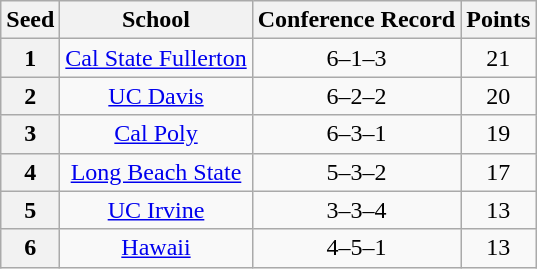<table class="wikitable" style="text-align:center">
<tr>
<th>Seed</th>
<th>School</th>
<th>Conference Record</th>
<th>Points</th>
</tr>
<tr>
<th>1</th>
<td><a href='#'>Cal State Fullerton</a></td>
<td>6–1–3</td>
<td>21</td>
</tr>
<tr>
<th>2</th>
<td><a href='#'>UC Davis</a></td>
<td>6–2–2</td>
<td>20</td>
</tr>
<tr>
<th>3</th>
<td><a href='#'>Cal Poly</a></td>
<td>6–3–1</td>
<td>19</td>
</tr>
<tr>
<th>4</th>
<td><a href='#'>Long Beach State</a></td>
<td>5–3–2</td>
<td>17</td>
</tr>
<tr>
<th>5</th>
<td><a href='#'>UC Irvine</a></td>
<td>3–3–4</td>
<td>13</td>
</tr>
<tr>
<th>6</th>
<td><a href='#'>Hawaii</a></td>
<td>4–5–1</td>
<td>13</td>
</tr>
</table>
